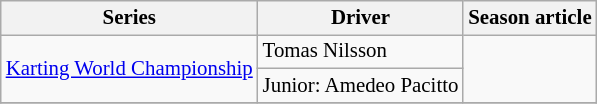<table class="wikitable" style="font-size: 87%;">
<tr>
<th>Series</th>
<th>Driver</th>
<th>Season article</th>
</tr>
<tr>
<td rowspan=2><a href='#'>Karting World Championship</a></td>
<td> Tomas Nilsson</td>
<td rowspan=2></td>
</tr>
<tr>
<td>Junior:  Amedeo Pacitto</td>
</tr>
<tr>
</tr>
</table>
